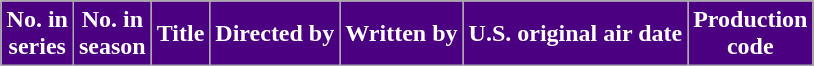<table class="wikitable plainrowheaders" style="margin: auto">
<tr>
<th style="background-color: #4B0082; color:white;">No. in<br>series</th>
<th style="background-color: #4B0082; color:white;">No. in<br>season</th>
<th style="background-color: #4B0082; color:white;">Title</th>
<th style="background-color: #4B0082; color:white;">Directed by</th>
<th style="background-color: #4B0082; color:white;">Written by</th>
<th style="background-color: #4B0082; color:white;">U.S. original air date</th>
<th style="background-color: #4B0082; color:white;">Production<br>code<br>
























</th>
</tr>
</table>
